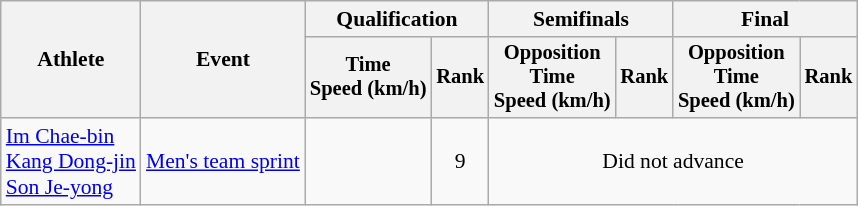<table class="wikitable" style="font-size:90%">
<tr>
<th rowspan="2">Athlete</th>
<th rowspan="2">Event</th>
<th colspan=2>Qualification</th>
<th colspan=2>Semifinals</th>
<th colspan=2>Final</th>
</tr>
<tr style="font-size:95%">
<th>Time<br>Speed (km/h)</th>
<th>Rank</th>
<th>Opposition<br>Time<br>Speed (km/h)</th>
<th>Rank</th>
<th>Opposition<br>Time<br>Speed (km/h)</th>
<th>Rank</th>
</tr>
<tr align=center>
<td align=left><a href='#'>Im Chae-bin</a><br><a href='#'>Kang Dong-jin</a><br><a href='#'>Son Je-yong</a></td>
<td align=left><a href='#'>Men's team sprint</a></td>
<td></td>
<td>9</td>
<td colspan=4>Did not advance</td>
</tr>
</table>
